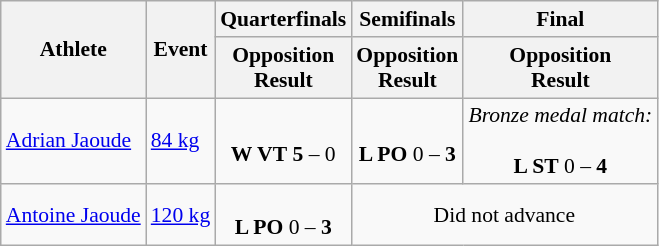<table class="wikitable" style="font-size:90%">
<tr>
<th rowspan=2>Athlete</th>
<th rowspan=2>Event</th>
<th>Quarterfinals</th>
<th>Semifinals</th>
<th>Final</th>
</tr>
<tr>
<th>Opposition<br>Result</th>
<th>Opposition<br>Result</th>
<th>Opposition<br>Result</th>
</tr>
<tr>
<td><a href='#'>Adrian Jaoude</a></td>
<td><a href='#'>84 kg</a></td>
<td align=center><br><strong>W VT</strong> <strong>5</strong> – 0</td>
<td align=center><br><strong>L PO</strong> 0 – <strong>3</strong></td>
<td align=center><em>Bronze medal match:</em><br><br><strong>L ST</strong> 0 – <strong>4</strong></td>
</tr>
<tr>
<td><a href='#'>Antoine Jaoude</a></td>
<td><a href='#'>120 kg</a></td>
<td align=center><br><strong>L PO</strong> 0 – <strong>3</strong></td>
<td align=center colspan="7">Did not advance</td>
</tr>
</table>
